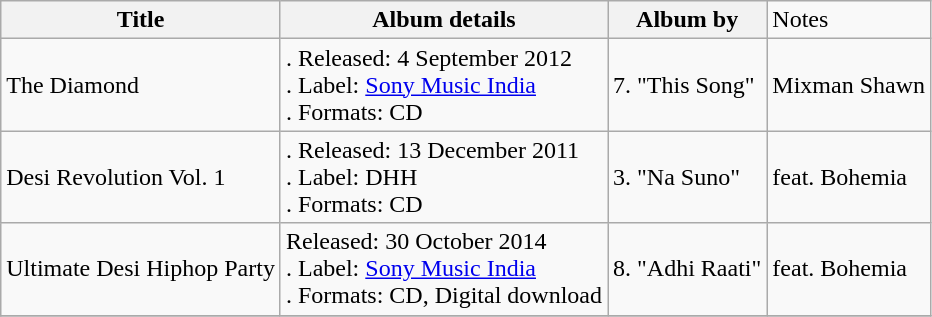<table class="wikitable">
<tr>
<th>Title</th>
<th>Album details</th>
<th>Album by</th>
<td>Notes</td>
</tr>
<tr>
<td>The Diamond</td>
<td>. Released: 4 September 2012<br>. Label: <a href='#'>Sony Music India</a><br>. Formats: CD</td>
<td>7. "This Song"</td>
<td>Mixman Shawn</td>
</tr>
<tr>
<td>Desi Revolution Vol. 1</td>
<td>. Released: 13 December 2011<br>. Label: DHH<br>. Formats: CD</td>
<td>3. "Na Suno"</td>
<td>feat. Bohemia</td>
</tr>
<tr>
<td>Ultimate Desi Hiphop Party</td>
<td>Released: 30 October 2014<br>. Label: <a href='#'>Sony Music India</a><br>. Formats: CD, Digital download</td>
<td>8. "Adhi Raati"</td>
<td>feat. Bohemia</td>
</tr>
<tr>
</tr>
</table>
